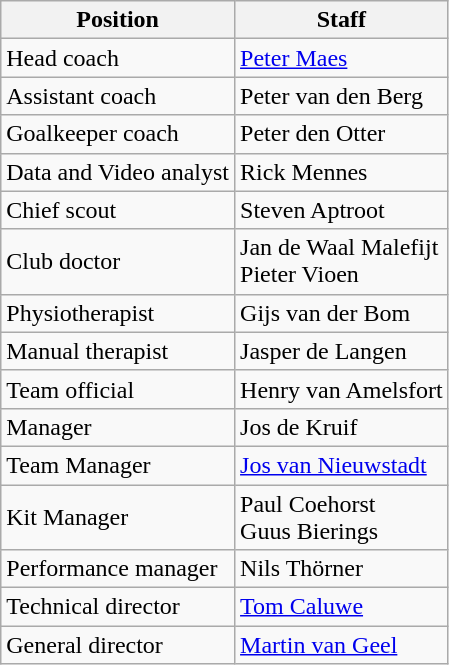<table class="wikitable">
<tr>
<th>Position</th>
<th>Staff</th>
</tr>
<tr>
<td>Head coach</td>
<td> <a href='#'>Peter Maes</a></td>
</tr>
<tr>
<td>Assistant coach</td>
<td> Peter van den Berg</td>
</tr>
<tr>
<td>Goalkeeper coach</td>
<td> Peter den Otter</td>
</tr>
<tr>
<td>Data and Video analyst</td>
<td> Rick Mennes</td>
</tr>
<tr>
<td>Chief scout</td>
<td> Steven Aptroot</td>
</tr>
<tr>
<td>Club doctor</td>
<td> Jan de Waal Malefijt <br>  Pieter Vioen</td>
</tr>
<tr>
<td>Physiotherapist</td>
<td> Gijs van der Bom</td>
</tr>
<tr>
<td>Manual therapist</td>
<td> Jasper de Langen</td>
</tr>
<tr>
<td>Team official</td>
<td> Henry van Amelsfort</td>
</tr>
<tr>
<td>Manager</td>
<td> Jos de Kruif</td>
</tr>
<tr>
<td>Team Manager</td>
<td> <a href='#'>Jos van Nieuwstadt</a></td>
</tr>
<tr>
<td>Kit Manager</td>
<td> Paul Coehorst  <br>  Guus Bierings</td>
</tr>
<tr>
<td>Performance manager</td>
<td> Nils Thörner</td>
</tr>
<tr>
<td>Technical director</td>
<td> <a href='#'>Tom Caluwe</a></td>
</tr>
<tr>
<td>General director</td>
<td> <a href='#'>Martin van Geel</a></td>
</tr>
</table>
